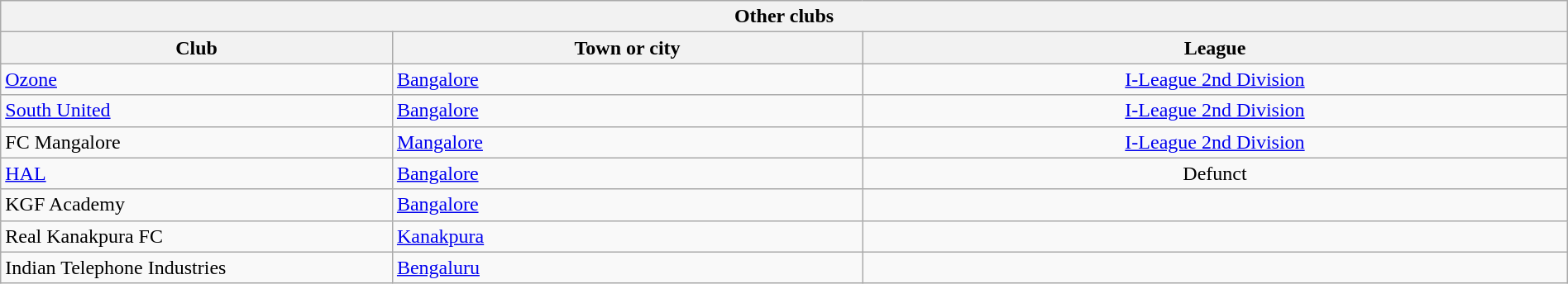<table class="wikitable sortable" width="100%">
<tr>
<th colspan="3">Other clubs</th>
</tr>
<tr>
<th !width="25%">Club</th>
<th width="30%">Town or city</th>
<th width="45%">League</th>
</tr>
<tr>
<td><a href='#'>Ozone</a></td>
<td><a href='#'>Bangalore</a></td>
<td align="center"><a href='#'>I-League 2nd Division</a></td>
</tr>
<tr>
<td><a href='#'>South United</a></td>
<td><a href='#'>Bangalore</a></td>
<td align="center"><a href='#'>I-League 2nd Division</a></td>
</tr>
<tr>
<td>FC Mangalore</td>
<td><a href='#'>Mangalore</a></td>
<td align="center"><a href='#'>I-League 2nd Division</a></td>
</tr>
<tr>
<td><a href='#'>HAL</a></td>
<td><a href='#'>Bangalore</a></td>
<td align="center">Defunct</td>
</tr>
<tr>
<td>KGF Academy</td>
<td><a href='#'>Bangalore</a></td>
<td align="center"></td>
</tr>
<tr>
<td>Real Kanakpura FC</td>
<td><a href='#'>Kanakpura</a></td>
<td align="center"></td>
</tr>
<tr>
<td>Indian Telephone Industries</td>
<td><a href='#'>Bengaluru</a></td>
<td align="center"></td>
</tr>
</table>
